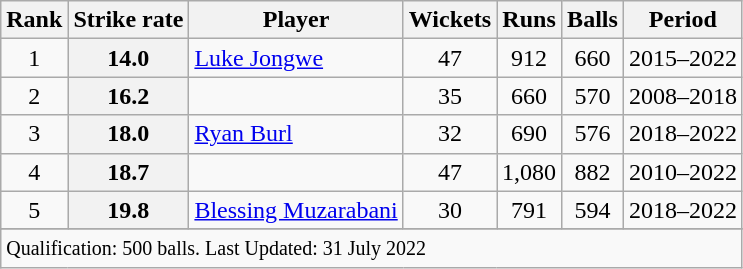<table class="wikitable plainrowheaders sortable">
<tr>
<th scope=col>Rank</th>
<th scope=col>Strike rate</th>
<th scope=col>Player</th>
<th scope=col>Wickets</th>
<th scope=col>Runs</th>
<th scope=col>Balls</th>
<th scope=col>Period</th>
</tr>
<tr>
<td align=center>1</td>
<th scope=row style=text-align:center;>14.0</th>
<td><a href='#'>Luke Jongwe</a></td>
<td align=center>47</td>
<td align=center>912</td>
<td align=center>660</td>
<td>2015–2022</td>
</tr>
<tr>
<td align=center>2</td>
<th scope=row style=text-align:center;>16.2</th>
<td></td>
<td align=center>35</td>
<td align=center>660</td>
<td align=center>570</td>
<td>2008–2018</td>
</tr>
<tr>
<td align=center>3</td>
<th scope=row style=text-align:center;>18.0</th>
<td><a href='#'>Ryan Burl</a></td>
<td align=center>32</td>
<td align=center>690</td>
<td align=center>576</td>
<td>2018–2022</td>
</tr>
<tr>
<td align=center>4</td>
<th scope=row style=text-align:center;>18.7</th>
<td></td>
<td align=center>47</td>
<td align=center>1,080</td>
<td align=center>882</td>
<td>2010–2022</td>
</tr>
<tr>
<td align=center>5</td>
<th scope=row style=text-align:center;>19.8</th>
<td><a href='#'>Blessing Muzarabani</a></td>
<td align=center>30</td>
<td align=center>791</td>
<td align=center>594</td>
<td>2018–2022</td>
</tr>
<tr>
</tr>
<tr class=sortbottom>
<td colspan=7><small>Qualification: 500 balls. Last Updated: 31 July 2022</small></td>
</tr>
</table>
